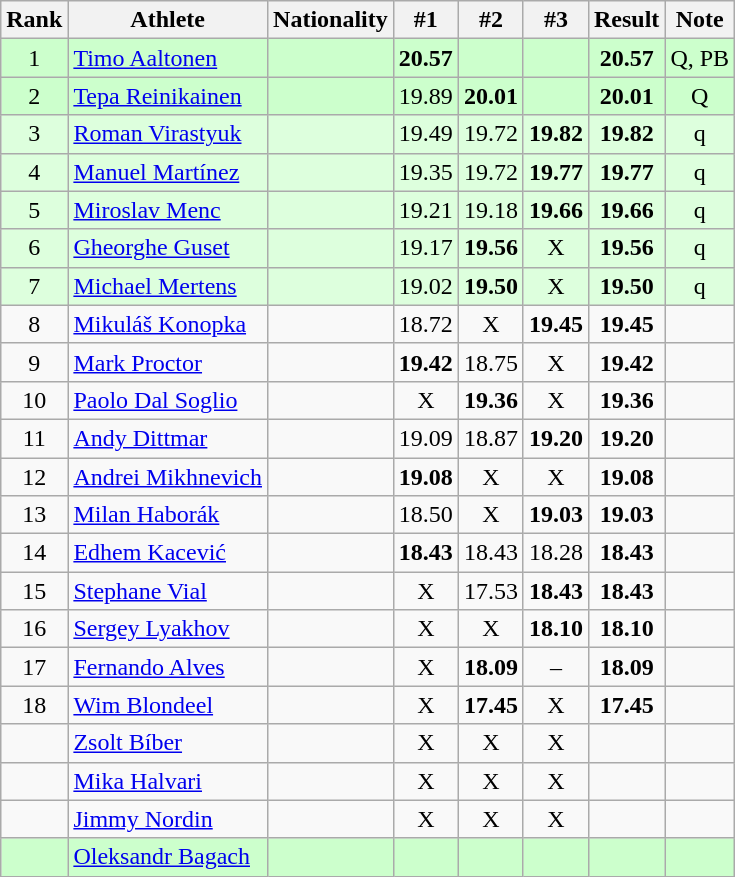<table class="wikitable sortable" style="text-align:center">
<tr>
<th>Rank</th>
<th>Athlete</th>
<th>Nationality</th>
<th>#1</th>
<th>#2</th>
<th>#3</th>
<th>Result</th>
<th>Note</th>
</tr>
<tr bgcolor=ccffcc>
<td>1</td>
<td align=left><a href='#'>Timo Aaltonen</a></td>
<td align=left></td>
<td><strong>20.57</strong></td>
<td></td>
<td></td>
<td><strong>20.57</strong></td>
<td>Q, PB</td>
</tr>
<tr bgcolor=ccffcc>
<td>2</td>
<td align=left><a href='#'>Tepa Reinikainen</a></td>
<td align=left></td>
<td>19.89</td>
<td><strong>20.01</strong></td>
<td></td>
<td><strong>20.01</strong></td>
<td>Q</td>
</tr>
<tr bgcolor=ddffdd>
<td>3</td>
<td align=left><a href='#'>Roman Virastyuk</a></td>
<td align=left></td>
<td>19.49</td>
<td>19.72</td>
<td><strong>19.82</strong></td>
<td><strong>19.82</strong></td>
<td>q</td>
</tr>
<tr bgcolor=ddffdd>
<td>4</td>
<td align=left><a href='#'>Manuel Martínez</a></td>
<td align=left></td>
<td>19.35</td>
<td>19.72</td>
<td><strong>19.77</strong></td>
<td><strong>19.77</strong></td>
<td>q</td>
</tr>
<tr bgcolor=ddffdd>
<td>5</td>
<td align=left><a href='#'>Miroslav Menc</a></td>
<td align=left></td>
<td>19.21</td>
<td>19.18</td>
<td><strong>19.66</strong></td>
<td><strong>19.66</strong></td>
<td>q</td>
</tr>
<tr bgcolor=ddffdd>
<td>6</td>
<td align=left><a href='#'>Gheorghe Guset</a></td>
<td align=left></td>
<td>19.17</td>
<td><strong>19.56</strong></td>
<td>X</td>
<td><strong>19.56</strong></td>
<td>q</td>
</tr>
<tr bgcolor=ddffdd>
<td>7</td>
<td align=left><a href='#'>Michael Mertens</a></td>
<td align=left></td>
<td>19.02</td>
<td><strong>19.50</strong></td>
<td>X</td>
<td><strong>19.50</strong></td>
<td>q</td>
</tr>
<tr>
<td>8</td>
<td align=left><a href='#'>Mikuláš Konopka</a></td>
<td align=left></td>
<td>18.72</td>
<td>X</td>
<td><strong>19.45</strong></td>
<td><strong>19.45</strong></td>
<td></td>
</tr>
<tr>
<td>9</td>
<td align=left><a href='#'>Mark Proctor</a></td>
<td align=left></td>
<td><strong>19.42</strong></td>
<td>18.75</td>
<td>X</td>
<td><strong>19.42</strong></td>
<td></td>
</tr>
<tr>
<td>10</td>
<td align=left><a href='#'>Paolo Dal Soglio</a></td>
<td align=left></td>
<td>X</td>
<td><strong>19.36</strong></td>
<td>X</td>
<td><strong>19.36</strong></td>
<td></td>
</tr>
<tr>
<td>11</td>
<td align=left><a href='#'>Andy Dittmar</a></td>
<td align=left></td>
<td>19.09</td>
<td>18.87</td>
<td><strong>19.20</strong></td>
<td><strong>19.20</strong></td>
<td></td>
</tr>
<tr>
<td>12</td>
<td align=left><a href='#'>Andrei Mikhnevich</a></td>
<td align=left></td>
<td><strong>19.08</strong></td>
<td>X</td>
<td>X</td>
<td><strong>19.08</strong></td>
<td></td>
</tr>
<tr>
<td>13</td>
<td align=left><a href='#'>Milan Haborák</a></td>
<td align=left></td>
<td>18.50</td>
<td>X</td>
<td><strong>19.03</strong></td>
<td><strong>19.03</strong></td>
<td></td>
</tr>
<tr>
<td>14</td>
<td align=left><a href='#'>Edhem Kacević</a></td>
<td align=left></td>
<td><strong>18.43</strong></td>
<td>18.43</td>
<td>18.28</td>
<td><strong>18.43</strong></td>
<td></td>
</tr>
<tr>
<td>15</td>
<td align=left><a href='#'>Stephane Vial</a></td>
<td align=left></td>
<td>X</td>
<td>17.53</td>
<td><strong>18.43</strong></td>
<td><strong>18.43</strong></td>
<td></td>
</tr>
<tr>
<td>16</td>
<td align=left><a href='#'>Sergey Lyakhov</a></td>
<td align=left></td>
<td>X</td>
<td>X</td>
<td><strong>18.10</strong></td>
<td><strong>18.10</strong></td>
<td></td>
</tr>
<tr>
<td>17</td>
<td align=left><a href='#'>Fernando Alves</a></td>
<td align=left></td>
<td>X</td>
<td><strong>18.09</strong></td>
<td>–</td>
<td><strong>18.09</strong></td>
<td></td>
</tr>
<tr>
<td>18</td>
<td align=left><a href='#'>Wim Blondeel</a></td>
<td align=left></td>
<td>X</td>
<td><strong>17.45</strong></td>
<td>X</td>
<td><strong>17.45</strong></td>
<td></td>
</tr>
<tr>
<td></td>
<td align=left><a href='#'>Zsolt Bíber</a></td>
<td align=left></td>
<td>X</td>
<td>X</td>
<td>X</td>
<td><strong></strong></td>
<td></td>
</tr>
<tr>
<td></td>
<td align=left><a href='#'>Mika Halvari</a></td>
<td align=left></td>
<td>X</td>
<td>X</td>
<td>X</td>
<td><strong></strong></td>
<td></td>
</tr>
<tr>
<td></td>
<td align=left><a href='#'>Jimmy Nordin</a></td>
<td align=left></td>
<td>X</td>
<td>X</td>
<td>X</td>
<td><strong></strong></td>
<td></td>
</tr>
<tr bgcolor=ccffcc>
<td></td>
<td align=left><a href='#'>Oleksandr Bagach</a></td>
<td align=left></td>
<td></td>
<td></td>
<td></td>
<td><strong></strong></td>
<td></td>
</tr>
</table>
